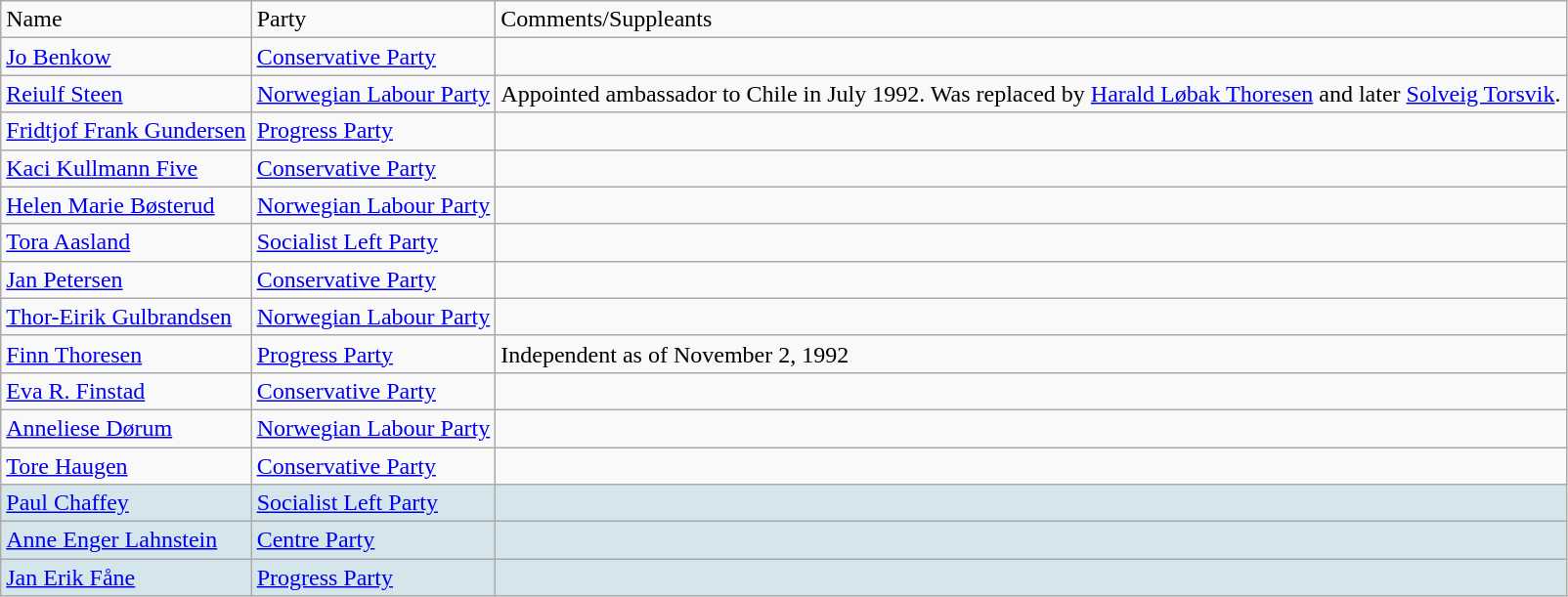<table class="wikitable">
<tr>
<td>Name</td>
<td>Party</td>
<td>Comments/Suppleants</td>
</tr>
<tr>
<td><a href='#'>Jo Benkow</a></td>
<td><a href='#'>Conservative Party</a></td>
<td></td>
</tr>
<tr>
<td><a href='#'>Reiulf Steen</a></td>
<td><a href='#'>Norwegian Labour Party</a></td>
<td>Appointed ambassador to Chile in July 1992. Was replaced by <a href='#'>Harald Løbak Thoresen</a> and later <a href='#'>Solveig Torsvik</a>.</td>
</tr>
<tr>
<td><a href='#'>Fridtjof Frank Gundersen</a></td>
<td><a href='#'>Progress Party</a></td>
<td></td>
</tr>
<tr>
<td><a href='#'>Kaci Kullmann Five</a></td>
<td><a href='#'>Conservative Party</a></td>
<td></td>
</tr>
<tr>
<td><a href='#'>Helen Marie Bøsterud</a></td>
<td><a href='#'>Norwegian Labour Party</a></td>
<td></td>
</tr>
<tr>
<td><a href='#'>Tora Aasland</a></td>
<td><a href='#'>Socialist Left Party</a></td>
<td></td>
</tr>
<tr>
<td><a href='#'>Jan Petersen</a></td>
<td><a href='#'>Conservative Party</a></td>
<td></td>
</tr>
<tr>
<td><a href='#'>Thor-Eirik Gulbrandsen</a></td>
<td><a href='#'>Norwegian Labour Party</a></td>
<td></td>
</tr>
<tr>
<td><a href='#'>Finn Thoresen</a></td>
<td><a href='#'>Progress Party</a></td>
<td>Independent as of November 2, 1992</td>
</tr>
<tr>
<td><a href='#'>Eva R. Finstad</a></td>
<td><a href='#'>Conservative Party</a></td>
<td></td>
</tr>
<tr>
<td><a href='#'>Anneliese Dørum</a></td>
<td><a href='#'>Norwegian Labour Party</a></td>
<td></td>
</tr>
<tr>
<td><a href='#'>Tore Haugen</a></td>
<td><a href='#'>Conservative Party</a></td>
<td></td>
</tr>
<tr style="background:#D5E5EC">
<td><a href='#'>Paul Chaffey</a></td>
<td><a href='#'>Socialist Left Party</a></td>
<td></td>
</tr>
<tr style="background:#D5E5EC">
<td><a href='#'>Anne Enger Lahnstein</a></td>
<td><a href='#'>Centre Party</a></td>
<td></td>
</tr>
<tr style="background:#D5E5EC">
<td><a href='#'>Jan Erik Fåne</a></td>
<td><a href='#'>Progress Party</a></td>
<td></td>
</tr>
</table>
